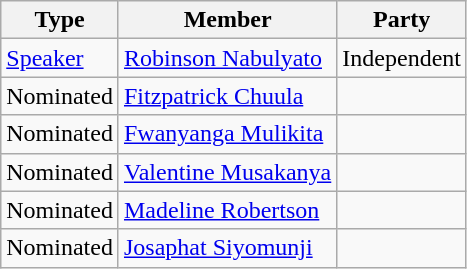<table class=wikitable sortable">
<tr>
<th>Type</th>
<th>Member</th>
<th>Party</th>
</tr>
<tr>
<td><a href='#'>Speaker</a></td>
<td><a href='#'>Robinson Nabulyato</a></td>
<td>Independent</td>
</tr>
<tr>
<td>Nominated</td>
<td><a href='#'>Fitzpatrick Chuula</a></td>
<td></td>
</tr>
<tr>
<td>Nominated</td>
<td><a href='#'>Fwanyanga Mulikita</a></td>
<td></td>
</tr>
<tr>
<td>Nominated</td>
<td><a href='#'>Valentine Musakanya</a></td>
<td></td>
</tr>
<tr>
<td>Nominated</td>
<td><a href='#'>Madeline Robertson</a></td>
<td></td>
</tr>
<tr>
<td>Nominated</td>
<td><a href='#'>Josaphat Siyomunji</a></td>
<td></td>
</tr>
</table>
